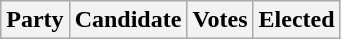<table class="wikitable">
<tr>
<th colspan="2">Party</th>
<th>Candidate</th>
<th>Votes</th>
<th>Elected<br>






</th>
</tr>
</table>
